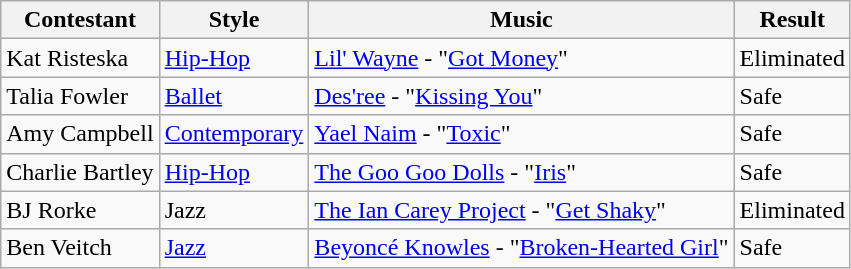<table class="wikitable">
<tr>
<th>Contestant</th>
<th>Style</th>
<th>Music</th>
<th>Result</th>
</tr>
<tr>
<td>Kat Risteska</td>
<td><a href='#'>Hip-Hop</a></td>
<td><a href='#'>Lil' Wayne</a> - "<a href='#'>Got Money</a>"</td>
<td>Eliminated</td>
</tr>
<tr>
<td>Talia Fowler</td>
<td><a href='#'>Ballet</a></td>
<td><a href='#'>Des'ree</a> - "<a href='#'>Kissing You</a>"</td>
<td>Safe</td>
</tr>
<tr>
<td>Amy Campbell</td>
<td><a href='#'>Contemporary</a></td>
<td><a href='#'>Yael Naim</a> - "<a href='#'>Toxic</a>"</td>
<td>Safe</td>
</tr>
<tr>
<td>Charlie Bartley</td>
<td><a href='#'>Hip-Hop</a></td>
<td><a href='#'>The Goo Goo Dolls</a> - "<a href='#'>Iris</a>"</td>
<td>Safe</td>
</tr>
<tr>
<td>BJ Rorke</td>
<td>Jazz</td>
<td><a href='#'>The Ian Carey Project</a> - "<a href='#'>Get Shaky</a>"</td>
<td>Eliminated</td>
</tr>
<tr>
<td>Ben Veitch</td>
<td><a href='#'>Jazz</a></td>
<td><a href='#'>Beyoncé Knowles</a> - "<a href='#'>Broken-Hearted Girl</a>"</td>
<td>Safe</td>
</tr>
</table>
